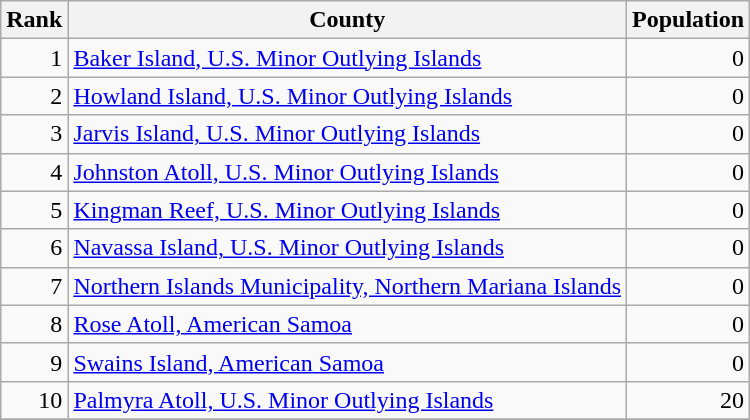<table class="wikitable sortable">
<tr>
<th>Rank</th>
<th>County</th>
<th>Population</th>
</tr>
<tr>
<td align="right">1</td>
<td><a href='#'>Baker Island, U.S. Minor Outlying Islands</a></td>
<td align="right">0</td>
</tr>
<tr>
<td align="right">2</td>
<td><a href='#'>Howland Island, U.S. Minor Outlying Islands</a></td>
<td align="right">0</td>
</tr>
<tr>
<td align="right">3</td>
<td><a href='#'>Jarvis Island, U.S. Minor Outlying Islands</a></td>
<td align="right">0</td>
</tr>
<tr>
<td align="right">4</td>
<td><a href='#'>Johnston Atoll, U.S. Minor Outlying Islands</a></td>
<td align="right">0</td>
</tr>
<tr>
<td align="right">5</td>
<td><a href='#'>Kingman Reef, U.S. Minor Outlying Islands</a></td>
<td align="right">0</td>
</tr>
<tr>
<td align="right">6</td>
<td><a href='#'>Navassa Island, U.S. Minor Outlying Islands</a></td>
<td align="right">0</td>
</tr>
<tr>
<td align="right">7</td>
<td><a href='#'>Northern Islands Municipality, Northern Mariana Islands</a></td>
<td align="right">0</td>
</tr>
<tr>
<td align="right">8</td>
<td><a href='#'>Rose Atoll, American Samoa</a></td>
<td align="right">0</td>
</tr>
<tr>
<td align="right">9</td>
<td><a href='#'>Swains Island, American Samoa</a></td>
<td align="right">0</td>
</tr>
<tr>
<td align="right">10</td>
<td><a href='#'>Palmyra Atoll, U.S. Minor Outlying Islands</a></td>
<td align="right">20 </td>
</tr>
<tr>
</tr>
</table>
